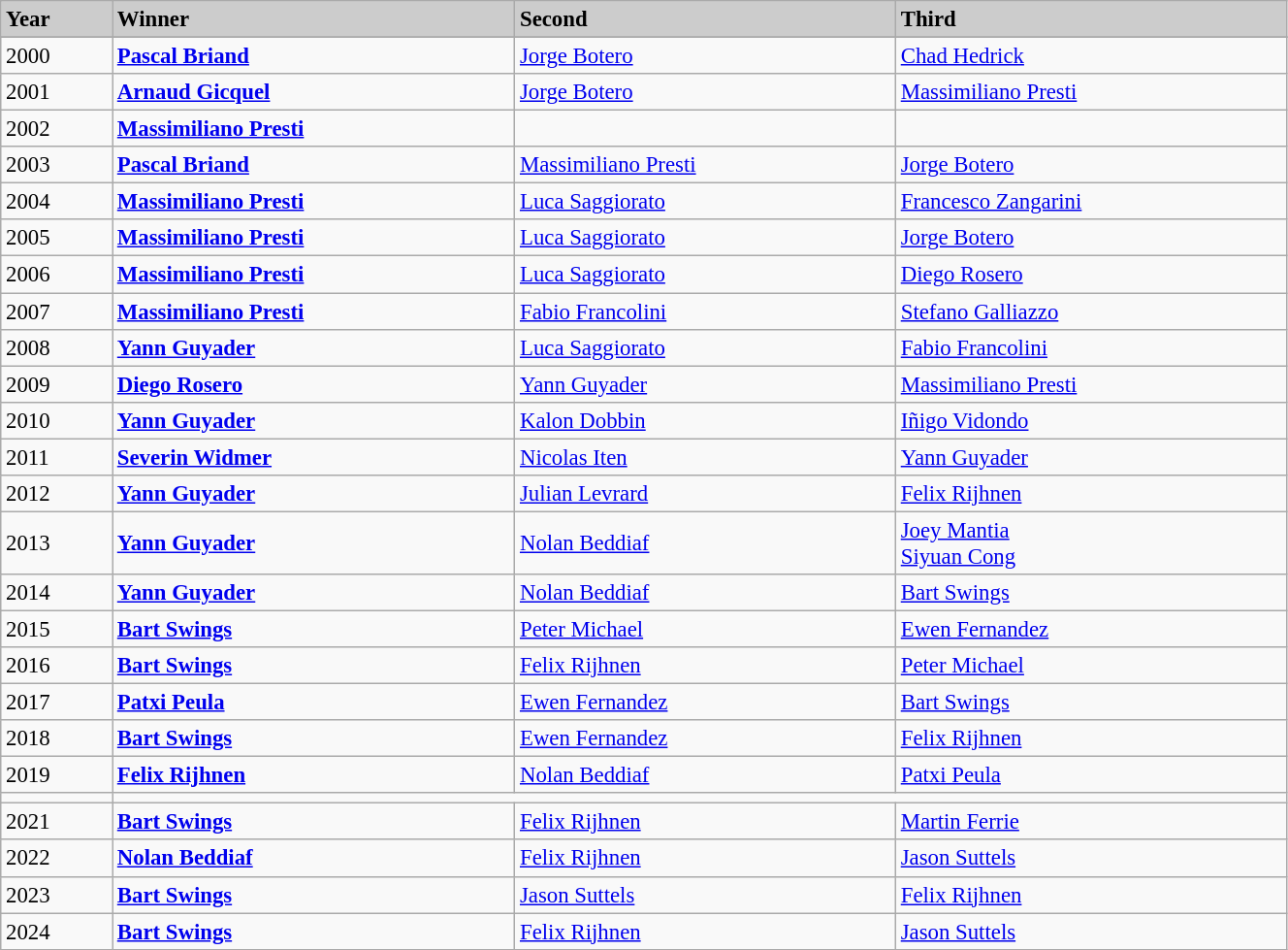<table class="wikitable sortable" style="font-size:95%" width="70%">
<tr>
<td style="background:#CCCCCC;color:#000000"><strong>Year</strong></td>
<td style="background:#CCCCCC;color:#000000"><strong>Winner</strong></td>
<td style="background:#CCCCCC;color:#000000"><strong>Second</strong></td>
<td style="background:#CCCCCC;color:#000000"><strong>Third</strong></td>
</tr>
<tr ----bgcolor="#EFEFEF">
</tr>
<tr>
<td>2000</td>
<td> <strong><a href='#'>Pascal Briand</a></strong></td>
<td> <a href='#'>Jorge Botero</a></td>
<td> <a href='#'>Chad Hedrick</a></td>
</tr>
<tr ----bgcolor="#EFEFEF">
<td>2001</td>
<td> <strong><a href='#'>Arnaud Gicquel</a></strong></td>
<td> <a href='#'>Jorge Botero</a></td>
<td> <a href='#'>Massimiliano Presti</a></td>
</tr>
<tr>
<td>2002</td>
<td> <strong><a href='#'>Massimiliano Presti</a></strong></td>
<td></td>
<td></td>
</tr>
<tr ----bgcolor="#EFEFEF">
<td>2003</td>
<td> <strong><a href='#'>Pascal Briand</a></strong></td>
<td> <a href='#'>Massimiliano Presti</a></td>
<td> <a href='#'>Jorge Botero</a></td>
</tr>
<tr>
<td>2004</td>
<td> <strong><a href='#'>Massimiliano Presti</a></strong></td>
<td> <a href='#'>Luca Saggiorato</a></td>
<td> <a href='#'>Francesco Zangarini</a></td>
</tr>
<tr ----bgcolor="#EFEFEF">
<td>2005</td>
<td> <strong><a href='#'>Massimiliano Presti</a></strong></td>
<td> <a href='#'>Luca Saggiorato</a></td>
<td> <a href='#'>Jorge Botero</a></td>
</tr>
<tr>
<td>2006</td>
<td> <strong><a href='#'>Massimiliano Presti</a></strong></td>
<td> <a href='#'>Luca Saggiorato</a></td>
<td> <a href='#'>Diego Rosero</a></td>
</tr>
<tr ----bgcolor="#EFEFEF">
<td>2007</td>
<td> <strong><a href='#'>Massimiliano Presti</a></strong></td>
<td> <a href='#'>Fabio Francolini</a></td>
<td> <a href='#'>Stefano Galliazzo</a></td>
</tr>
<tr>
<td>2008</td>
<td> <strong><a href='#'>Yann Guyader</a></strong></td>
<td> <a href='#'>Luca Saggiorato</a></td>
<td> <a href='#'>Fabio Francolini</a></td>
</tr>
<tr ----bgcolor="#EFEFEF">
<td>2009</td>
<td> <strong><a href='#'>Diego Rosero</a></strong></td>
<td> <a href='#'>Yann Guyader</a></td>
<td> <a href='#'>Massimiliano Presti</a></td>
</tr>
<tr>
<td>2010</td>
<td> <strong><a href='#'>Yann Guyader</a></strong></td>
<td> <a href='#'>Kalon Dobbin</a></td>
<td> <a href='#'>Iñigo Vidondo</a></td>
</tr>
<tr ----bgcolor="#EFEFEF">
<td>2011</td>
<td> <strong><a href='#'>Severin Widmer</a></strong></td>
<td> <a href='#'>Nicolas Iten</a></td>
<td> <a href='#'>Yann Guyader</a></td>
</tr>
<tr>
<td>2012</td>
<td> <strong><a href='#'>Yann Guyader</a></strong></td>
<td> <a href='#'>Julian Levrard</a></td>
<td> <a href='#'>Felix Rijhnen</a></td>
</tr>
<tr ----bgcolor="#EFEFEF">
<td>2013</td>
<td> <strong><a href='#'>Yann Guyader</a></strong></td>
<td> <a href='#'>Nolan Beddiaf</a></td>
<td> <a href='#'>Joey Mantia</a> <br>  <a href='#'>Siyuan Cong</a></td>
</tr>
<tr>
<td>2014</td>
<td> <strong><a href='#'>Yann Guyader</a></strong></td>
<td> <a href='#'>Nolan Beddiaf</a></td>
<td> <a href='#'>Bart Swings</a></td>
</tr>
<tr ----bgcolor="#EFEFEF">
<td>2015</td>
<td> <strong><a href='#'>Bart Swings</a></strong></td>
<td> <a href='#'>Peter Michael</a></td>
<td> <a href='#'>Ewen Fernandez</a></td>
</tr>
<tr>
<td>2016</td>
<td> <strong><a href='#'>Bart Swings</a></strong></td>
<td> <a href='#'>Felix Rijhnen</a></td>
<td> <a href='#'>Peter Michael</a></td>
</tr>
<tr ----bgcolor="#EFEFEF">
<td>2017</td>
<td> <strong><a href='#'>Patxi Peula</a></strong></td>
<td> <a href='#'>Ewen Fernandez</a></td>
<td> <a href='#'>Bart Swings</a></td>
</tr>
<tr>
<td>2018</td>
<td> <strong><a href='#'>Bart Swings</a></strong></td>
<td> <a href='#'>Ewen Fernandez</a></td>
<td> <a href='#'>Felix Rijhnen</a></td>
</tr>
<tr ----bgcolor="#EFEFEF">
<td>2019</td>
<td> <strong><a href='#'>Felix Rijhnen</a></strong></td>
<td> <a href='#'>Nolan Beddiaf</a></td>
<td> <a href='#'>Patxi Peula</a></td>
</tr>
<tr>
<td></td>
</tr>
<tr ----bgcolor="#EFEFEF">
<td>2021</td>
<td> <strong><a href='#'>Bart Swings</a></strong></td>
<td> <a href='#'>Felix Rijhnen</a></td>
<td> <a href='#'>Martin Ferrie</a></td>
</tr>
<tr ---->
<td>2022</td>
<td> <strong><a href='#'>Nolan Beddiaf</a></strong></td>
<td> <a href='#'>Felix Rijhnen</a></td>
<td> <a href='#'>Jason Suttels</a></td>
</tr>
<tr>
<td>2023</td>
<td> <strong><a href='#'>Bart Swings</a></strong></td>
<td> <a href='#'>Jason Suttels</a></td>
<td> <a href='#'>Felix Rijhnen</a></td>
</tr>
<tr>
<td>2024</td>
<td> <strong><a href='#'>Bart Swings</a></strong></td>
<td> <a href='#'>Felix Rijhnen</a></td>
<td> <a href='#'>Jason Suttels</a></td>
</tr>
</table>
